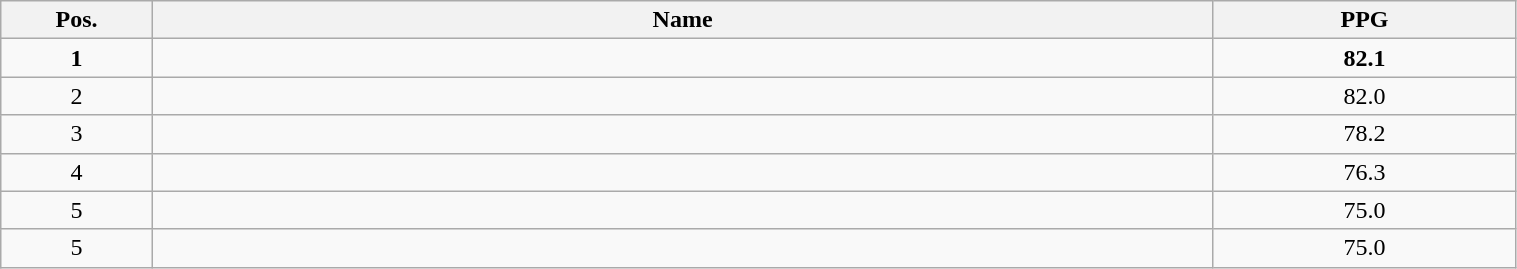<table class=wikitable width="80%">
<tr>
<th width="10%">Pos.</th>
<th width="70%">Name</th>
<th width="20%">PPG</th>
</tr>
<tr>
<td align=center><strong>1</strong></td>
<td><strong></strong></td>
<td align=center><strong>82.1</strong></td>
</tr>
<tr>
<td align=center>2</td>
<td></td>
<td align=center>82.0</td>
</tr>
<tr>
<td align=center>3</td>
<td></td>
<td align=center>78.2</td>
</tr>
<tr>
<td align=center>4</td>
<td></td>
<td align=center>76.3</td>
</tr>
<tr>
<td align=center>5</td>
<td></td>
<td align=center>75.0</td>
</tr>
<tr>
<td align=center>5</td>
<td></td>
<td align=center>75.0</td>
</tr>
</table>
